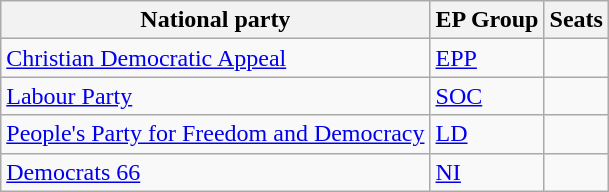<table class="wikitable">
<tr>
<th>National party</th>
<th>EP Group</th>
<th>Seats </th>
</tr>
<tr>
<td> <a href='#'>Christian Democratic Appeal</a></td>
<td> <a href='#'>EPP</a></td>
<td></td>
</tr>
<tr>
<td> <a href='#'>Labour Party</a></td>
<td> <a href='#'>SOC</a></td>
<td></td>
</tr>
<tr>
<td> <a href='#'>People's Party for Freedom and Democracy</a></td>
<td> <a href='#'>LD</a></td>
<td></td>
</tr>
<tr>
<td> <a href='#'>Democrats 66</a></td>
<td> <a href='#'>NI</a></td>
<td></td>
</tr>
</table>
